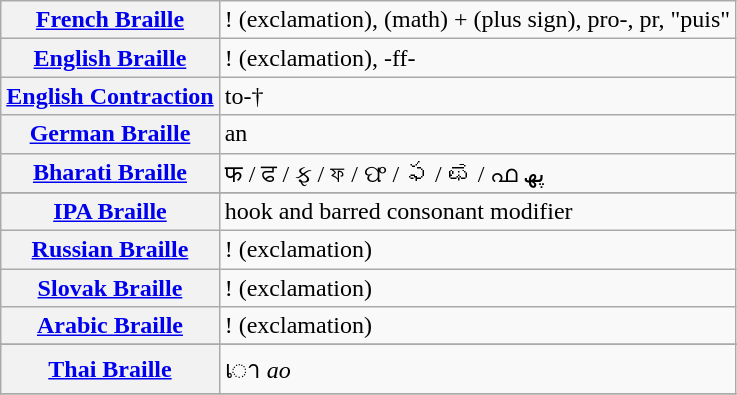<table class="wikitable">
<tr>
<th align=left><a href='#'>French Braille</a></th>
<td>! (exclamation), (math) + (plus sign), pro-, pr, "puis"</td>
</tr>
<tr>
<th align=left><a href='#'>English Braille</a></th>
<td>! (exclamation), -ff-</td>
</tr>
<tr>
<th align=left><a href='#'>English Contraction</a></th>
<td>to-†</td>
</tr>
<tr>
<th align=left><a href='#'>German Braille</a></th>
<td>an</td>
</tr>
<tr>
<th align=left><a href='#'>Bharati Braille</a></th>
<td>फ / ਫ / ફ / ফ / ଫ / ఫ / ಫ / ഫ پھ ‎</td>
</tr>
<tr>
</tr>
<tr>
<th align=left><a href='#'>IPA Braille</a></th>
<td>hook and barred consonant modifier</td>
</tr>
<tr>
<th align=left><a href='#'>Russian Braille</a></th>
<td>! (exclamation)</td>
</tr>
<tr>
<th align=left><a href='#'>Slovak Braille</a></th>
<td>! (exclamation)</td>
</tr>
<tr>
<th align=left><a href='#'>Arabic Braille</a></th>
<td>! (exclamation)</td>
</tr>
<tr>
</tr>
<tr>
</tr>
<tr>
<th align=left><a href='#'>Thai Braille</a></th>
<td>เ◌า <em>ao</em></td>
</tr>
<tr>
</tr>
</table>
